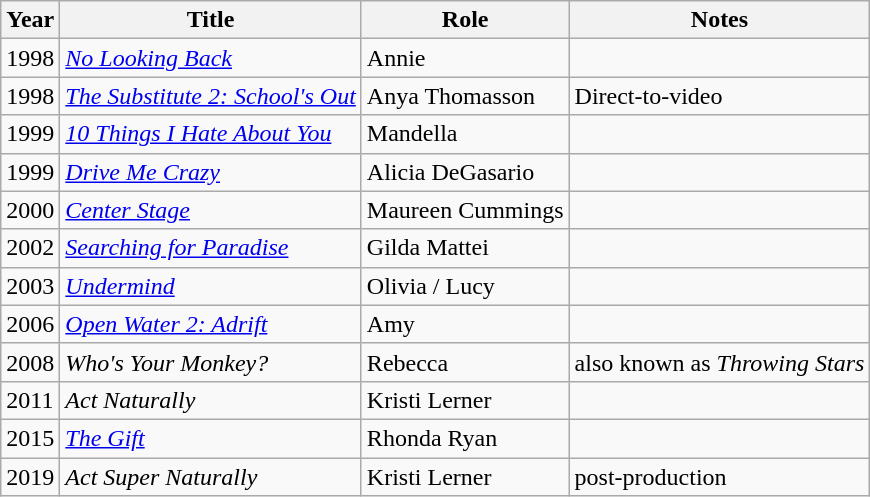<table class="wikitable sortable">
<tr>
<th>Year</th>
<th>Title</th>
<th>Role</th>
<th class="unsortable">Notes</th>
</tr>
<tr>
<td>1998</td>
<td><em><a href='#'>No Looking Back</a></em></td>
<td>Annie</td>
<td></td>
</tr>
<tr>
<td>1998</td>
<td data-sort-value="Substitute 2: School's Out, The"><em><a href='#'>The Substitute 2: School's Out</a></em></td>
<td>Anya Thomasson</td>
<td>Direct-to-video</td>
</tr>
<tr>
<td>1999</td>
<td><em><a href='#'>10 Things I Hate About You</a></em></td>
<td>Mandella</td>
<td></td>
</tr>
<tr>
<td>1999</td>
<td><em><a href='#'>Drive Me Crazy</a></em></td>
<td>Alicia DeGasario</td>
<td></td>
</tr>
<tr>
<td>2000</td>
<td><em><a href='#'>Center Stage</a></em></td>
<td>Maureen Cummings</td>
<td></td>
</tr>
<tr>
<td>2002</td>
<td><em><a href='#'>Searching for Paradise</a></em></td>
<td>Gilda Mattei</td>
<td></td>
</tr>
<tr>
<td>2003</td>
<td><em><a href='#'>Undermind</a></em></td>
<td>Olivia / Lucy</td>
<td></td>
</tr>
<tr>
<td>2006</td>
<td><em><a href='#'>Open Water 2: Adrift</a></em></td>
<td>Amy</td>
<td></td>
</tr>
<tr>
<td>2008</td>
<td><em>Who's Your Monkey?</em></td>
<td>Rebecca</td>
<td>also known as <em>Throwing Stars</em></td>
</tr>
<tr>
<td>2011</td>
<td><em>Act Naturally</em></td>
<td>Kristi Lerner</td>
<td></td>
</tr>
<tr>
<td>2015</td>
<td data-sort-value="Gift, The"><em><a href='#'>The Gift</a></em></td>
<td>Rhonda Ryan</td>
<td></td>
</tr>
<tr>
<td>2019</td>
<td><em>Act Super Naturally</em></td>
<td>Kristi Lerner</td>
<td>post-production</td>
</tr>
</table>
